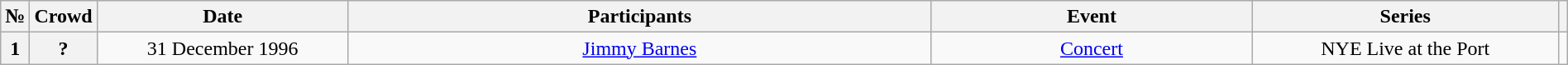<table class="wikitable sortable" style="width:100%; width:100%">
<tr>
<th>№</th>
<th>Crowd</th>
<th width="17%">Date</th>
<th width="40%">Participants</th>
<th width="22%">Event</th>
<th width="30%">Series</th>
<th></th>
</tr>
<tr>
<th align="center">1</th>
<th>?</th>
<td align="center">31 December 1996</td>
<td align="center"><a href='#'>Jimmy Barnes</a></td>
<td align="center"><a href='#'>Concert</a></td>
<td align="center">NYE Live at the Port</td>
<td></td>
</tr>
</table>
